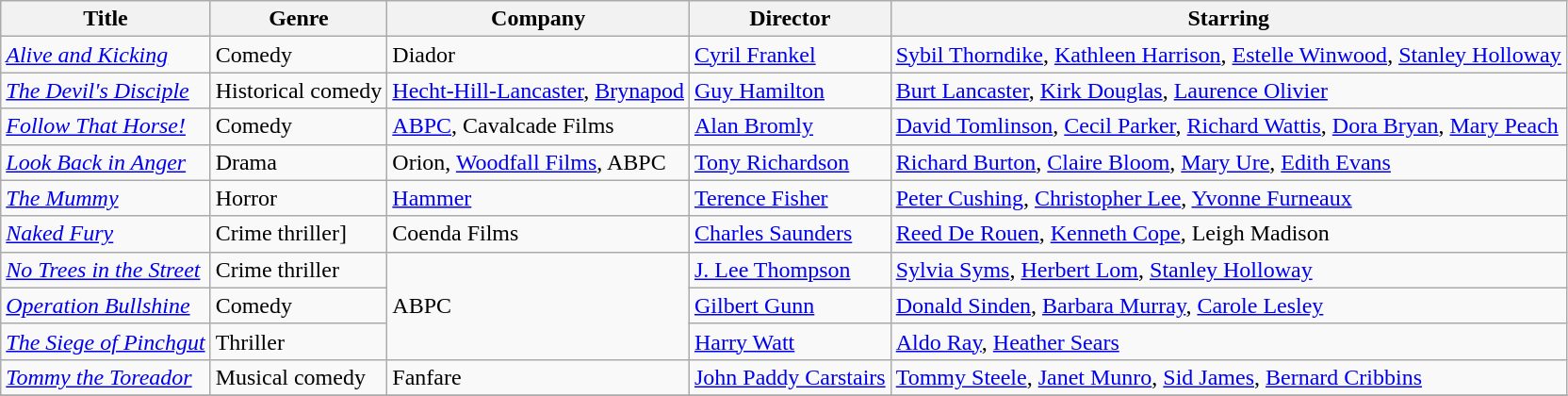<table class="wikitable unsortable">
<tr>
<th>Title</th>
<th>Genre</th>
<th>Company</th>
<th>Director</th>
<th>Starring</th>
</tr>
<tr>
<td><em><a href='#'>Alive and Kicking</a></em></td>
<td>Comedy</td>
<td>Diador</td>
<td><a href='#'>Cyril Frankel</a></td>
<td><a href='#'>Sybil Thorndike</a>, <a href='#'>Kathleen Harrison</a>, <a href='#'>Estelle Winwood</a>, <a href='#'>Stanley Holloway</a></td>
</tr>
<tr>
<td><em><a href='#'>The Devil's Disciple</a></em></td>
<td>Historical comedy</td>
<td><a href='#'>Hecht-Hill-Lancaster</a>, <a href='#'>Brynapod</a></td>
<td><a href='#'>Guy Hamilton</a></td>
<td><a href='#'>Burt Lancaster</a>, <a href='#'>Kirk Douglas</a>, <a href='#'>Laurence Olivier</a></td>
</tr>
<tr>
<td><em><a href='#'>Follow That Horse!</a></em></td>
<td>Comedy</td>
<td><a href='#'>ABPC</a>, Cavalcade Films</td>
<td><a href='#'>Alan Bromly</a></td>
<td><a href='#'>David Tomlinson</a>, <a href='#'>Cecil Parker</a>, <a href='#'>Richard Wattis</a>, <a href='#'>Dora Bryan</a>, <a href='#'>Mary Peach</a></td>
</tr>
<tr>
<td><em><a href='#'>Look Back in Anger</a></em></td>
<td>Drama</td>
<td>Orion, <a href='#'>Woodfall Films</a>, ABPC</td>
<td><a href='#'>Tony Richardson</a></td>
<td><a href='#'>Richard Burton</a>, <a href='#'>Claire Bloom</a>, <a href='#'>Mary Ure</a>, <a href='#'>Edith Evans</a></td>
</tr>
<tr>
<td><em><a href='#'>The Mummy</a></em></td>
<td>Horror</td>
<td><a href='#'>Hammer</a></td>
<td><a href='#'>Terence Fisher</a></td>
<td><a href='#'>Peter Cushing</a>, <a href='#'>Christopher Lee</a>, <a href='#'>Yvonne Furneaux</a></td>
</tr>
<tr>
<td><em><a href='#'>Naked Fury</a></em></td>
<td>Crime thriller]</td>
<td>Coenda Films</td>
<td><a href='#'>Charles Saunders</a></td>
<td><a href='#'>Reed De Rouen</a>, <a href='#'>Kenneth Cope</a>, Leigh Madison</td>
</tr>
<tr>
<td><em><a href='#'>No Trees in the Street</a></em></td>
<td>Crime thriller</td>
<td rowspan="3">ABPC</td>
<td><a href='#'>J. Lee Thompson</a></td>
<td><a href='#'>Sylvia Syms</a>, <a href='#'>Herbert Lom</a>, <a href='#'>Stanley Holloway</a></td>
</tr>
<tr>
<td><em><a href='#'>Operation Bullshine</a></em></td>
<td>Comedy</td>
<td><a href='#'>Gilbert Gunn</a></td>
<td><a href='#'>Donald Sinden</a>, <a href='#'>Barbara Murray</a>, <a href='#'>Carole Lesley</a></td>
</tr>
<tr>
<td><em><a href='#'>The Siege of Pinchgut</a></em></td>
<td>Thriller</td>
<td><a href='#'>Harry Watt</a></td>
<td><a href='#'>Aldo Ray</a>, <a href='#'>Heather Sears</a></td>
</tr>
<tr>
<td><em><a href='#'>Tommy the Toreador</a></em></td>
<td>Musical comedy</td>
<td>Fanfare</td>
<td><a href='#'>John Paddy Carstairs</a></td>
<td><a href='#'>Tommy Steele</a>, <a href='#'>Janet Munro</a>, <a href='#'>Sid James</a>, <a href='#'>Bernard Cribbins</a></td>
</tr>
<tr>
</tr>
</table>
